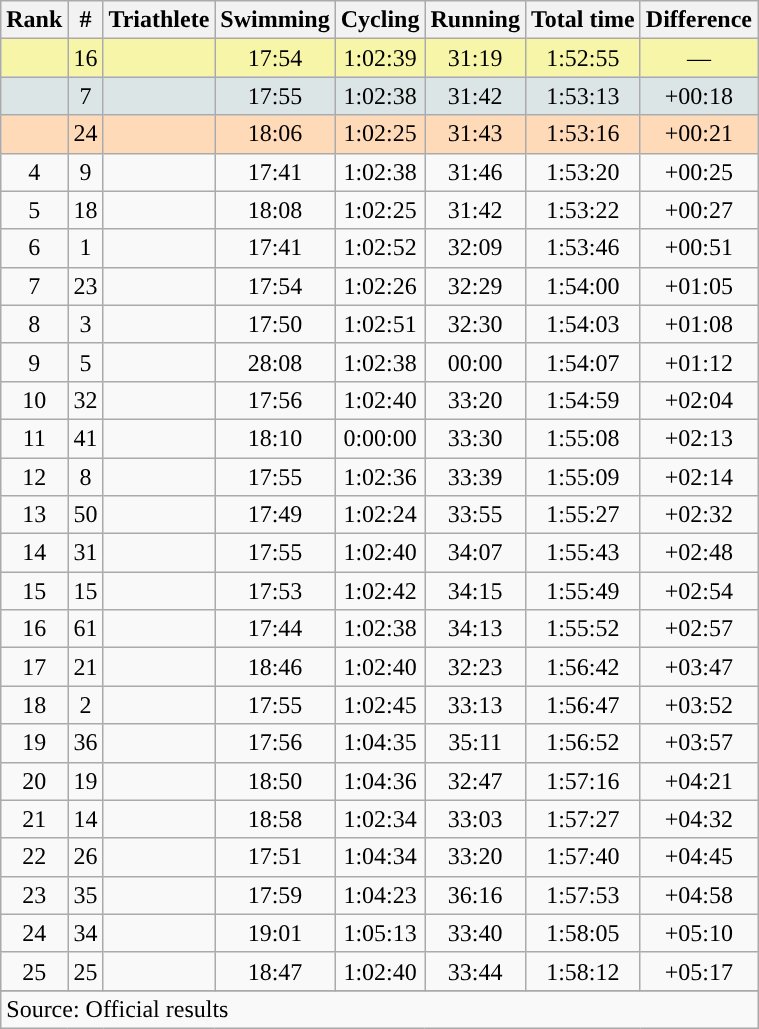<table class="wikitable sortable" style="text-align:center">
<tr>
<th data-sort-type="number">Rank</th>
<th>#</th>
<th>Triathlete</th>
<th>Swimming</th>
<th>Cycling</th>
<th>Running</th>
<th>Total time</th>
<th>Difference</th>
</tr>
<tr style="background:#F7F6A8;”">
<td></td>
<td>16</td>
<td align=left></td>
<td>17:54</td>
<td>1:02:39</td>
<td>31:19</td>
<td>1:52:55</td>
<td>—</td>
</tr>
<tr style="background:#DCE5E5;”">
<td></td>
<td>7</td>
<td align=left></td>
<td>17:55</td>
<td>1:02:38</td>
<td>31:42</td>
<td>1:53:13</td>
<td>+00:18</td>
</tr>
<tr style="background:#FFDAB9;">
<td></td>
<td>24</td>
<td align=left></td>
<td>18:06</td>
<td>1:02:25</td>
<td>31:43</td>
<td>1:53:16</td>
<td>+00:21</td>
</tr>
<tr>
<td>4</td>
<td>9</td>
<td align=left></td>
<td>17:41</td>
<td>1:02:38</td>
<td>31:46</td>
<td>1:53:20</td>
<td>+00:25</td>
</tr>
<tr>
<td>5</td>
<td>18</td>
<td align=left></td>
<td>18:08</td>
<td>1:02:25</td>
<td>31:42</td>
<td>1:53:22</td>
<td>+00:27</td>
</tr>
<tr>
<td>6</td>
<td>1</td>
<td align=left></td>
<td>17:41</td>
<td>1:02:52</td>
<td>32:09</td>
<td>1:53:46</td>
<td>+00:51</td>
</tr>
<tr>
<td>7</td>
<td>23</td>
<td align=left></td>
<td>17:54</td>
<td>1:02:26</td>
<td>32:29</td>
<td>1:54:00</td>
<td>+01:05</td>
</tr>
<tr>
<td>8</td>
<td>3</td>
<td align=left></td>
<td>17:50</td>
<td>1:02:51</td>
<td>32:30</td>
<td>1:54:03</td>
<td>+01:08</td>
</tr>
<tr>
<td>9</td>
<td>5</td>
<td align=left></td>
<td>28:08</td>
<td>1:02:38</td>
<td>00:00</td>
<td>1:54:07</td>
<td>+01:12</td>
</tr>
<tr>
<td>10</td>
<td>32</td>
<td align=left></td>
<td>17:56</td>
<td>1:02:40</td>
<td>33:20</td>
<td>1:54:59</td>
<td>+02:04</td>
</tr>
<tr>
<td>11</td>
<td>41</td>
<td align=left></td>
<td>18:10</td>
<td>0:00:00</td>
<td>33:30</td>
<td>1:55:08</td>
<td>+02:13</td>
</tr>
<tr>
<td>12</td>
<td>8</td>
<td align=left></td>
<td>17:55</td>
<td>1:02:36</td>
<td>33:39</td>
<td>1:55:09</td>
<td>+02:14</td>
</tr>
<tr>
<td>13</td>
<td>50</td>
<td align=left></td>
<td>17:49</td>
<td>1:02:24</td>
<td>33:55</td>
<td>1:55:27</td>
<td>+02:32</td>
</tr>
<tr>
<td>14</td>
<td>31</td>
<td align=left></td>
<td>17:55</td>
<td>1:02:40</td>
<td>34:07</td>
<td>1:55:43</td>
<td>+02:48</td>
</tr>
<tr>
<td>15</td>
<td>15</td>
<td align=left></td>
<td>17:53</td>
<td>1:02:42</td>
<td>34:15</td>
<td>1:55:49</td>
<td>+02:54</td>
</tr>
<tr>
<td>16</td>
<td>61</td>
<td align=left></td>
<td>17:44</td>
<td>1:02:38</td>
<td>34:13</td>
<td>1:55:52</td>
<td>+02:57</td>
</tr>
<tr>
<td>17</td>
<td>21</td>
<td align=left></td>
<td>18:46</td>
<td>1:02:40</td>
<td>32:23</td>
<td>1:56:42</td>
<td>+03:47</td>
</tr>
<tr>
<td>18</td>
<td>2</td>
<td align=left></td>
<td>17:55</td>
<td>1:02:45</td>
<td>33:13</td>
<td>1:56:47</td>
<td>+03:52</td>
</tr>
<tr>
<td>19</td>
<td>36</td>
<td align=left></td>
<td>17:56</td>
<td>1:04:35</td>
<td>35:11</td>
<td>1:56:52</td>
<td>+03:57</td>
</tr>
<tr>
<td>20</td>
<td>19</td>
<td align=left></td>
<td>18:50</td>
<td>1:04:36</td>
<td>32:47</td>
<td>1:57:16</td>
<td>+04:21</td>
</tr>
<tr>
<td>21</td>
<td>14</td>
<td align=left></td>
<td>18:58</td>
<td>1:02:34</td>
<td>33:03</td>
<td>1:57:27</td>
<td>+04:32</td>
</tr>
<tr>
<td>22</td>
<td>26</td>
<td align=left></td>
<td>17:51</td>
<td>1:04:34</td>
<td>33:20</td>
<td>1:57:40</td>
<td>+04:45</td>
</tr>
<tr>
<td>23</td>
<td>35</td>
<td align=left></td>
<td>17:59</td>
<td>1:04:23</td>
<td>36:16</td>
<td>1:57:53</td>
<td>+04:58</td>
</tr>
<tr>
<td>24</td>
<td>34</td>
<td align=left></td>
<td>19:01</td>
<td>1:05:13</td>
<td>33:40</td>
<td>1:58:05</td>
<td>+05:10</td>
</tr>
<tr>
<td>25</td>
<td>25</td>
<td align=left></td>
<td>18:47</td>
<td>1:02:40</td>
<td>33:44</td>
<td>1:58:12</td>
<td>+05:17</td>
</tr>
<tr>
</tr>
<tr class="sortbottom">
<td colspan="9" style="text-align:left;">Source: Official results</td>
</tr>
</table>
